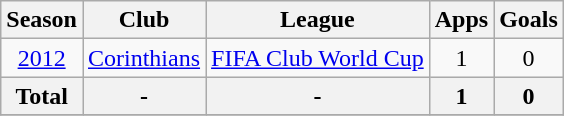<table class="wikitable" style="text-align: center;">
<tr>
<th>Season</th>
<th>Club</th>
<th>League</th>
<th>Apps</th>
<th>Goals</th>
</tr>
<tr>
<td><a href='#'>2012</a></td>
<td rowspan=1><a href='#'>Corinthians</a></td>
<td rowspan=1><a href='#'>FIFA Club World Cup</a></td>
<td>1</td>
<td>0</td>
</tr>
<tr>
<th>Total</th>
<th>-</th>
<th>-</th>
<th>1</th>
<th>0</th>
</tr>
<tr>
</tr>
</table>
